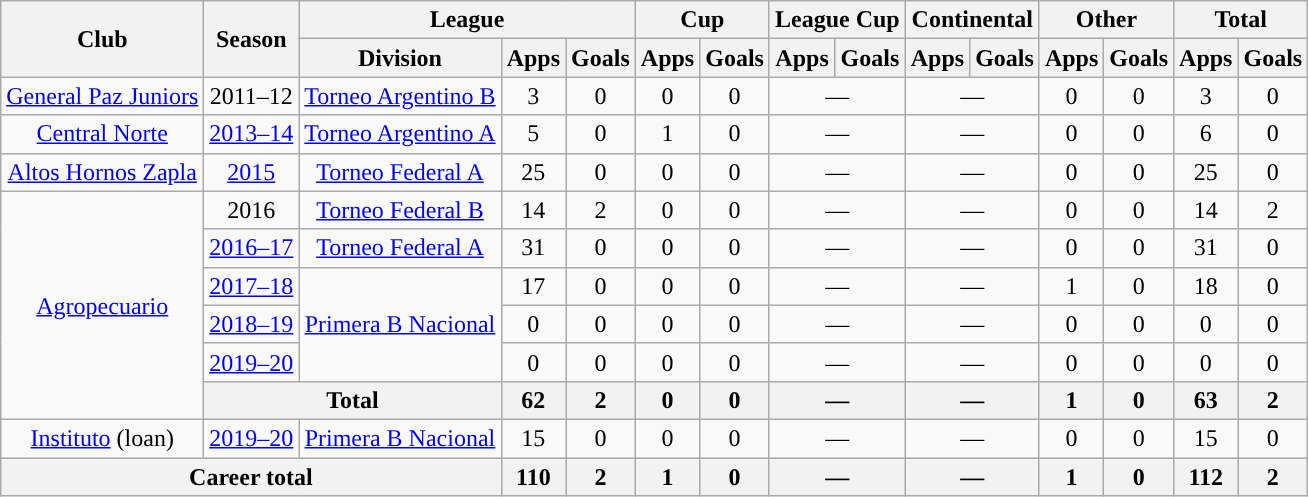<table class="wikitable" style="text-align:center">
<tr>
<th rowspan="2">Club</th>
<th rowspan="2">Season</th>
<th colspan="3">League</th>
<th colspan="2">Cup</th>
<th colspan="2">League Cup</th>
<th colspan="2">Continental</th>
<th colspan="2">Other</th>
<th colspan="2">Total</th>
</tr>
<tr>
<th>Division</th>
<th>Apps</th>
<th>Goals</th>
<th>Apps</th>
<th>Goals</th>
<th>Apps</th>
<th>Goals</th>
<th>Apps</th>
<th>Goals</th>
<th>Apps</th>
<th>Goals</th>
<th>Apps</th>
<th>Goals</th>
</tr>
<tr>
<td rowspan="1"><a href='#'>General Paz Juniors</a></td>
<td>2011–12</td>
<td rowspan="1"><a href='#'>Torneo Argentino B</a></td>
<td>3</td>
<td>0</td>
<td>0</td>
<td>0</td>
<td colspan="2">—</td>
<td colspan="2">—</td>
<td>0</td>
<td>0</td>
<td>3</td>
<td>0</td>
</tr>
<tr>
<td rowspan="1"><a href='#'>Central Norte</a></td>
<td><a href='#'>2013–14</a></td>
<td rowspan="1"><a href='#'>Torneo Argentino A</a></td>
<td>5</td>
<td>0</td>
<td>1</td>
<td>0</td>
<td colspan="2">—</td>
<td colspan="2">—</td>
<td>0</td>
<td>0</td>
<td>6</td>
<td>0</td>
</tr>
<tr>
<td rowspan="1"><a href='#'>Altos Hornos Zapla</a></td>
<td><a href='#'>2015</a></td>
<td rowspan="1"><a href='#'>Torneo Federal A</a></td>
<td>25</td>
<td>0</td>
<td>0</td>
<td>0</td>
<td colspan="2">—</td>
<td colspan="2">—</td>
<td>0</td>
<td>0</td>
<td>25</td>
<td>0</td>
</tr>
<tr>
<td rowspan="6"><a href='#'>Agropecuario</a></td>
<td>2016</td>
<td rowspan="1"><a href='#'>Torneo Federal B</a></td>
<td>14</td>
<td>2</td>
<td>0</td>
<td>0</td>
<td colspan="2">—</td>
<td colspan="2">—</td>
<td>0</td>
<td>0</td>
<td>14</td>
<td>2</td>
</tr>
<tr>
<td><a href='#'>2016–17</a></td>
<td rowspan="1"><a href='#'>Torneo Federal A</a></td>
<td>31</td>
<td>0</td>
<td>0</td>
<td>0</td>
<td colspan="2">—</td>
<td colspan="2">—</td>
<td>0</td>
<td>0</td>
<td>31</td>
<td>0</td>
</tr>
<tr>
<td><a href='#'>2017–18</a></td>
<td rowspan="3"><a href='#'>Primera B Nacional</a></td>
<td>17</td>
<td>0</td>
<td>0</td>
<td>0</td>
<td colspan="2">—</td>
<td colspan="2">—</td>
<td>1</td>
<td>0</td>
<td>18</td>
<td>0</td>
</tr>
<tr>
<td><a href='#'>2018–19</a></td>
<td>0</td>
<td>0</td>
<td>0</td>
<td>0</td>
<td colspan="2">—</td>
<td colspan="2">—</td>
<td>0</td>
<td>0</td>
<td>0</td>
<td>0</td>
</tr>
<tr>
<td><a href='#'>2019–20</a></td>
<td>0</td>
<td>0</td>
<td>0</td>
<td>0</td>
<td colspan="2">—</td>
<td colspan="2">—</td>
<td>0</td>
<td>0</td>
<td>0</td>
<td>0</td>
</tr>
<tr>
<th colspan="2">Total</th>
<th>62</th>
<th>2</th>
<th>0</th>
<th>0</th>
<th colspan="2">—</th>
<th colspan="2">—</th>
<th>1</th>
<th>0</th>
<th>63</th>
<th>2</th>
</tr>
<tr>
<td rowspan="1"><a href='#'>Instituto</a> (loan)</td>
<td><a href='#'>2019–20</a></td>
<td rowspan="1"><a href='#'>Primera B Nacional</a></td>
<td>15</td>
<td>0</td>
<td>0</td>
<td>0</td>
<td colspan="2">—</td>
<td colspan="2">—</td>
<td>0</td>
<td>0</td>
<td>15</td>
<td>0</td>
</tr>
<tr>
<th colspan="3">Career total</th>
<th>110</th>
<th>2</th>
<th>1</th>
<th>0</th>
<th colspan="2">—</th>
<th colspan="2">—</th>
<th>1</th>
<th>0</th>
<th>112</th>
<th>2</th>
</tr>
</table>
